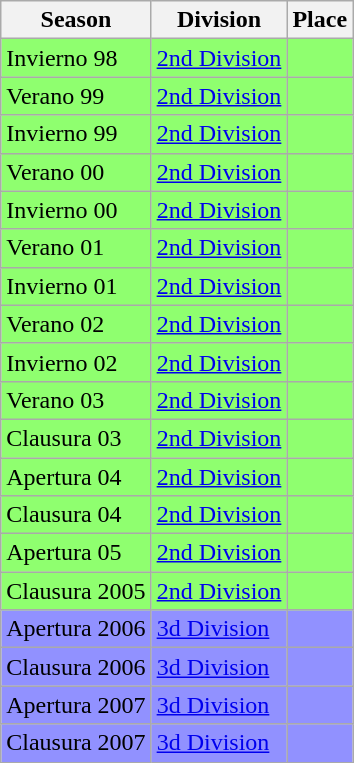<table class="wikitable">
<tr>
<th>Season</th>
<th>Division</th>
<th>Place</th>
</tr>
<tr>
<td style="background:#8FFF6F;">Invierno 98</td>
<td style="background:#8FFF6F;"><a href='#'>2nd Division</a></td>
<td style="background:#8FFF6F;"></td>
</tr>
<tr>
<td style="background:#8FFF6F;">Verano 99</td>
<td style="background:#8FFF6F;"><a href='#'>2nd Division</a></td>
<td style="background:#8FFF6F;"></td>
</tr>
<tr>
<td style="background:#8FFF6F;">Invierno 99</td>
<td style="background:#8FFF6F;"><a href='#'>2nd Division</a></td>
<td style="background:#8FFF6F;"></td>
</tr>
<tr>
<td style="background:#8FFF6F;">Verano 00</td>
<td style="background:#8FFF6F;"><a href='#'>2nd Division</a></td>
<td style="background:#8FFF6F;"></td>
</tr>
<tr>
<td style="background:#8FFF6F;">Invierno 00</td>
<td style="background:#8FFF6F;"><a href='#'>2nd Division</a></td>
<td style="background:#8FFF6F;"></td>
</tr>
<tr>
<td style="background:#8FFF6F;">Verano 01</td>
<td style="background:#8FFF6F;"><a href='#'>2nd Division</a></td>
<td style="background:#8FFF6F;"></td>
</tr>
<tr>
<td style="background:#8FFF6F;">Invierno 01</td>
<td style="background:#8FFF6F;"><a href='#'>2nd Division</a></td>
<td style="background:#8FFF6F;"></td>
</tr>
<tr>
<td style="background:#8FFF6F;">Verano 02</td>
<td style="background:#8FFF6F;"><a href='#'>2nd Division</a></td>
<td style="background:#8FFF6F;"></td>
</tr>
<tr>
<td style="background:#8FFF6F;">Invierno 02</td>
<td style="background:#8FFF6F;"><a href='#'>2nd Division</a></td>
<td style="background:#8FFF6F;"></td>
</tr>
<tr>
<td style="background:#8FFF6F;">Verano 03</td>
<td style="background:#8FFF6F;"><a href='#'>2nd Division</a></td>
<td style="background:#8FFF6F;"></td>
</tr>
<tr>
<td style="background:#8FFF6F;">Clausura 03</td>
<td style="background:#8FFF6F;"><a href='#'>2nd Division</a></td>
<td style="background:#8FFF6F;"></td>
</tr>
<tr>
<td style="background:#8FFF6F;">Apertura 04</td>
<td style="background:#8FFF6F;"><a href='#'>2nd Division</a></td>
<td style="background:#8FFF6F;"></td>
</tr>
<tr>
<td style="background:#8FFF6F;">Clausura 04</td>
<td style="background:#8FFF6F;"><a href='#'>2nd Division</a></td>
<td style="background:#8FFF6F;"></td>
</tr>
<tr>
<td style="background:#8FFF6F;">Apertura 05</td>
<td style="background:#8FFF6F;"><a href='#'>2nd Division</a></td>
<td style="background:#8FFF6F;"></td>
</tr>
<tr>
<td style="background:#8FFF6F;">Clausura 2005</td>
<td style="background:#8FFF6F;"><a href='#'>2nd Division</a></td>
<td style="background:#8FFF6F;"></td>
</tr>
<tr>
<td style="background:#9191FF;">Apertura 2006</td>
<td style="background:#9191FF;"><a href='#'>3d Division</a></td>
<td style="background:#9191FF;"></td>
</tr>
<tr>
<td style="background:#9191FF;">Clausura 2006</td>
<td style="background:#9191FF;"><a href='#'>3d Division</a></td>
<td style="background:#9191FF;"></td>
</tr>
<tr>
<td style="background:#9191FF;">Apertura 2007</td>
<td style="background:#9191FF;"><a href='#'>3d Division</a></td>
<td style="background:#9191FF;"></td>
</tr>
<tr>
<td style="background:#9191FF;">Clausura 2007</td>
<td style="background:#9191FF;"><a href='#'>3d Division</a></td>
<td style="background:#9191FF;"></td>
</tr>
</table>
